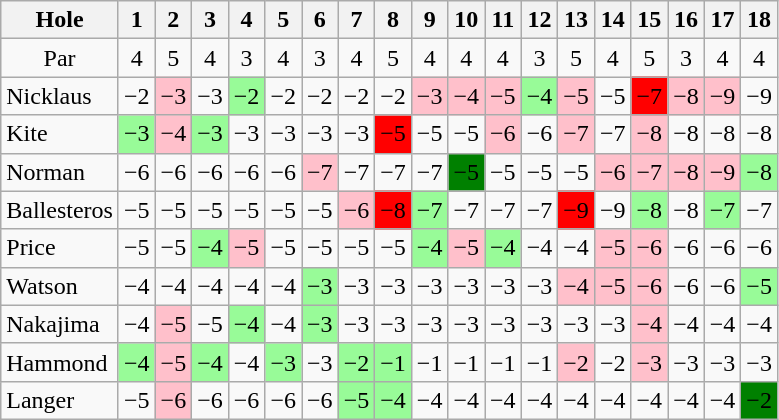<table class="wikitable" style="text-align:center">
<tr>
<th>Hole</th>
<th> 1 </th>
<th> 2 </th>
<th> 3 </th>
<th> 4 </th>
<th> 5 </th>
<th> 6 </th>
<th> 7 </th>
<th> 8 </th>
<th> 9 </th>
<th>10</th>
<th>11</th>
<th>12</th>
<th>13</th>
<th>14</th>
<th>15</th>
<th>16</th>
<th>17</th>
<th>18</th>
</tr>
<tr>
<td>Par</td>
<td>4</td>
<td>5</td>
<td>4</td>
<td>3</td>
<td>4</td>
<td>3</td>
<td>4</td>
<td>5</td>
<td>4</td>
<td>4</td>
<td>4</td>
<td>3</td>
<td>5</td>
<td>4</td>
<td>5</td>
<td>3</td>
<td>4</td>
<td>4</td>
</tr>
<tr>
<td align=left> Nicklaus</td>
<td>−2</td>
<td style="background: Pink;">−3</td>
<td>−3</td>
<td style="background: PaleGreen;">−2</td>
<td>−2</td>
<td>−2</td>
<td>−2</td>
<td>−2</td>
<td style="background: Pink;">−3</td>
<td style="background: Pink;">−4</td>
<td style="background: Pink;">−5</td>
<td style="background: PaleGreen;">−4</td>
<td style="background: Pink;">−5</td>
<td>−5</td>
<td style="background: Red;">−7</td>
<td style="background: Pink;">−8</td>
<td style="background: Pink;">−9</td>
<td>−9</td>
</tr>
<tr>
<td align=left> Kite</td>
<td style="background: PaleGreen;">−3</td>
<td style="background: Pink;">−4</td>
<td style="background: PaleGreen;">−3</td>
<td>−3</td>
<td>−3</td>
<td>−3</td>
<td>−3</td>
<td style="background: Red;">−5</td>
<td>−5</td>
<td>−5</td>
<td style="background: Pink;">−6</td>
<td>−6</td>
<td style="background: Pink;">−7</td>
<td>−7</td>
<td style="background: Pink;">−8</td>
<td>−8</td>
<td>−8</td>
<td>−8</td>
</tr>
<tr>
<td align=left> Norman</td>
<td>−6</td>
<td>−6</td>
<td>−6</td>
<td>−6</td>
<td>−6</td>
<td style="background: Pink;">−7</td>
<td>−7</td>
<td>−7</td>
<td>−7</td>
<td style="background: Green;">−5</td>
<td>−5</td>
<td>−5</td>
<td>−5</td>
<td style="background: Pink;">−6</td>
<td style="background: Pink;">−7</td>
<td style="background: Pink;">−8</td>
<td style="background: Pink;">−9</td>
<td style="background: PaleGreen;">−8</td>
</tr>
<tr>
<td align=left> Ballesteros</td>
<td>−5</td>
<td>−5</td>
<td>−5</td>
<td>−5</td>
<td>−5</td>
<td>−5</td>
<td style="background: Pink;">−6</td>
<td style="background: Red;">−8</td>
<td style="background: PaleGreen;">−7</td>
<td>−7</td>
<td>−7</td>
<td>−7</td>
<td style="background: Red;">−9</td>
<td>−9</td>
<td style="background: PaleGreen;">−8</td>
<td>−8</td>
<td style="background: PaleGreen;">−7</td>
<td>−7</td>
</tr>
<tr>
<td align=left> Price</td>
<td>−5</td>
<td>−5</td>
<td style="background: PaleGreen;">−4</td>
<td style="background: Pink;">−5</td>
<td>−5</td>
<td>−5</td>
<td>−5</td>
<td>−5</td>
<td style="background: PaleGreen;">−4</td>
<td style="background: Pink;">−5</td>
<td style="background: PaleGreen;">−4</td>
<td>−4</td>
<td>−4</td>
<td style="background: Pink;">−5</td>
<td style="background: Pink;">−6</td>
<td>−6</td>
<td>−6</td>
<td>−6</td>
</tr>
<tr>
<td align=left> Watson</td>
<td>−4</td>
<td>−4</td>
<td>−4</td>
<td>−4</td>
<td>−4</td>
<td style="background: PaleGreen;">−3</td>
<td>−3</td>
<td>−3</td>
<td>−3</td>
<td>−3</td>
<td>−3</td>
<td>−3</td>
<td style="background: Pink;">−4</td>
<td style="background: Pink;">−5</td>
<td style="background: Pink;">−6</td>
<td>−6</td>
<td>−6</td>
<td style="background: PaleGreen;">−5</td>
</tr>
<tr>
<td align=left> Nakajima</td>
<td>−4</td>
<td style="background: Pink;">−5</td>
<td>−5</td>
<td style="background: PaleGreen;">−4</td>
<td>−4</td>
<td style="background: PaleGreen;">−3</td>
<td>−3</td>
<td>−3</td>
<td>−3</td>
<td>−3</td>
<td>−3</td>
<td>−3</td>
<td>−3</td>
<td>−3</td>
<td style="background: Pink;">−4</td>
<td>−4</td>
<td>−4</td>
<td>−4</td>
</tr>
<tr>
<td align=left> Hammond</td>
<td style="background: PaleGreen;">−4</td>
<td style="background: Pink;">−5</td>
<td style="background: PaleGreen;">−4</td>
<td>−4</td>
<td style="background: PaleGreen;">−3</td>
<td>−3</td>
<td style="background: PaleGreen;">−2</td>
<td style="background: PaleGreen;">−1</td>
<td>−1</td>
<td>−1</td>
<td>−1</td>
<td>−1</td>
<td style="background: Pink;">−2</td>
<td>−2</td>
<td style="background: Pink;">−3</td>
<td>−3</td>
<td>−3</td>
<td>−3</td>
</tr>
<tr>
<td align=left> Langer</td>
<td>−5</td>
<td style="background: Pink;">−6</td>
<td>−6</td>
<td>−6</td>
<td>−6</td>
<td>−6</td>
<td style="background: PaleGreen;">−5</td>
<td style="background: PaleGreen;">−4</td>
<td>−4</td>
<td>−4</td>
<td>−4</td>
<td>−4</td>
<td>−4</td>
<td>−4</td>
<td>−4</td>
<td>−4</td>
<td>−4</td>
<td style="background: Green;">−2</td>
</tr>
</table>
